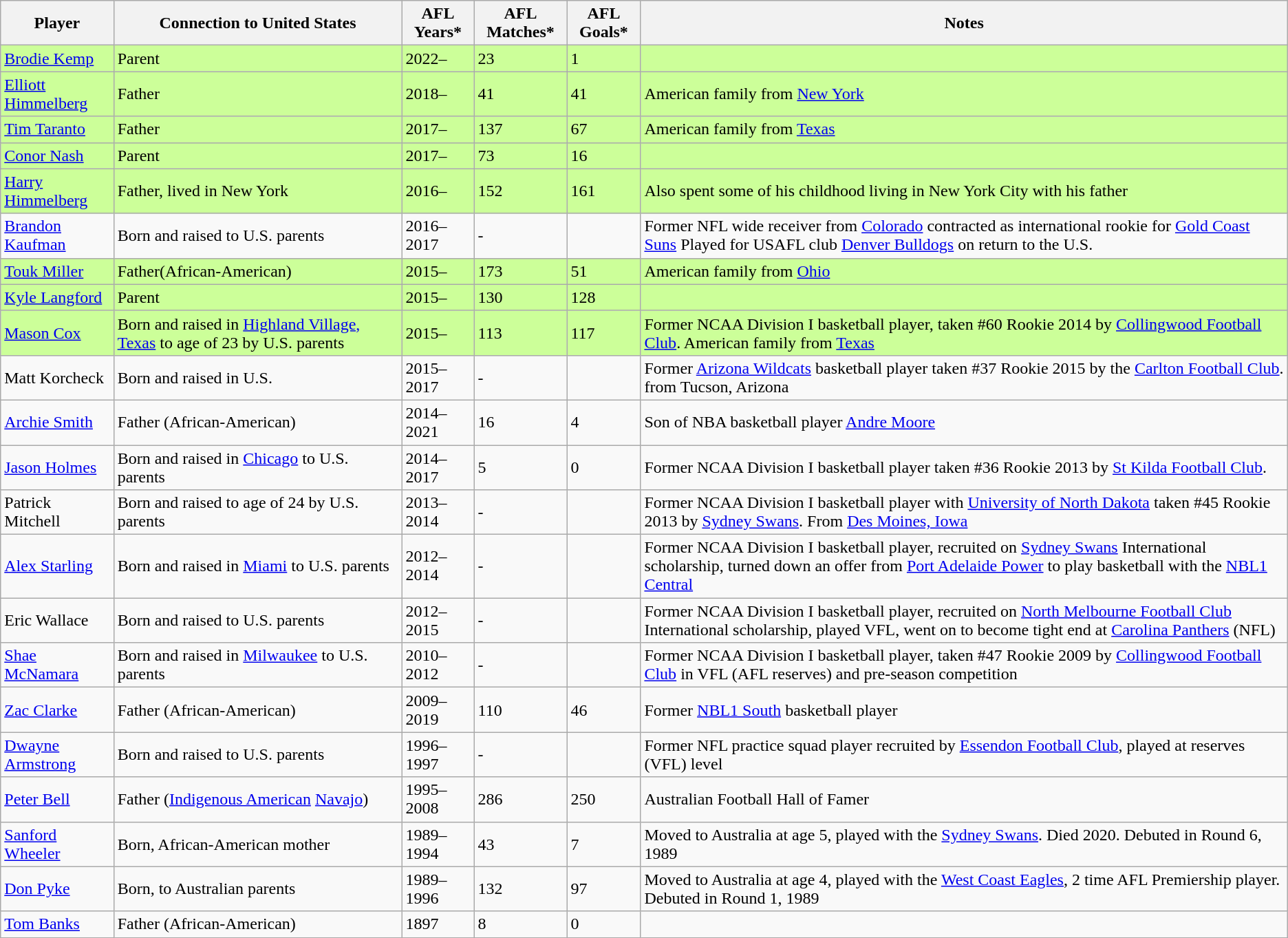<table class="wikitable sortable">
<tr>
<th>Player</th>
<th>Connection to United States</th>
<th>AFL Years*</th>
<th>AFL Matches*</th>
<th>AFL Goals*</th>
<th>Notes</th>
</tr>
<tr style="background:#cf9;">
<td><a href='#'>Brodie Kemp</a></td>
<td>Parent</td>
<td>2022–</td>
<td>23</td>
<td>1</td>
<td></td>
</tr>
<tr style="background:#cf9;">
<td><a href='#'>Elliott Himmelberg</a></td>
<td>Father</td>
<td>2018–</td>
<td>41</td>
<td>41</td>
<td>American family from <a href='#'>New York</a></td>
</tr>
<tr style="background:#cf9;">
<td><a href='#'>Tim Taranto</a></td>
<td>Father</td>
<td>2017–</td>
<td>137</td>
<td>67</td>
<td>American family from <a href='#'>Texas</a></td>
</tr>
<tr style="background:#cf9;">
<td><a href='#'>Conor Nash</a></td>
<td>Parent</td>
<td>2017–</td>
<td>73</td>
<td>16</td>
<td></td>
</tr>
<tr style="background:#cf9;">
<td><a href='#'>Harry Himmelberg</a></td>
<td>Father, lived in New York</td>
<td>2016–</td>
<td>152</td>
<td>161</td>
<td>Also spent some of his childhood living in New York City with his father</td>
</tr>
<tr>
<td><a href='#'>Brandon Kaufman</a></td>
<td>Born and raised to U.S. parents</td>
<td>2016–2017</td>
<td>-</td>
<td></td>
<td>Former NFL wide receiver from <a href='#'>Colorado</a> contracted as international rookie for <a href='#'>Gold Coast Suns</a> Played for USAFL club <a href='#'>Denver Bulldogs</a> on return to the U.S.</td>
</tr>
<tr style="background:#cf9;">
<td><a href='#'>Touk Miller</a></td>
<td>Father(African-American)</td>
<td>2015–</td>
<td>173</td>
<td>51</td>
<td>American family from <a href='#'>Ohio</a></td>
</tr>
<tr style="background:#cf9;">
<td><a href='#'>Kyle Langford</a></td>
<td>Parent</td>
<td>2015–</td>
<td>130</td>
<td>128</td>
<td></td>
</tr>
<tr style="background:#cf9;">
<td><a href='#'>Mason Cox</a></td>
<td>Born and raised in <a href='#'>Highland Village, Texas</a> to age of 23 by U.S. parents</td>
<td>2015–</td>
<td>113</td>
<td>117</td>
<td>Former NCAA Division I basketball player, taken #60 Rookie 2014 by <a href='#'>Collingwood Football Club</a>. American family from <a href='#'>Texas</a></td>
</tr>
<tr>
<td>Matt Korcheck</td>
<td>Born and raised in U.S.</td>
<td>2015–2017</td>
<td>-</td>
<td></td>
<td>Former <a href='#'>Arizona Wildcats</a> basketball player taken #37 Rookie 2015 by the <a href='#'>Carlton Football Club</a>. from Tucson, Arizona</td>
</tr>
<tr>
<td><a href='#'>Archie Smith</a></td>
<td>Father (African-American)</td>
<td>2014–2021</td>
<td>16</td>
<td>4</td>
<td>Son of NBA basketball player <a href='#'>Andre Moore</a></td>
</tr>
<tr>
<td><a href='#'>Jason Holmes</a></td>
<td>Born and raised in <a href='#'>Chicago</a> to U.S. parents</td>
<td>2014–2017</td>
<td>5</td>
<td>0</td>
<td>Former NCAA Division I basketball player taken #36 Rookie 2013 by <a href='#'>St Kilda Football Club</a>.</td>
</tr>
<tr>
<td>Patrick Mitchell</td>
<td>Born and raised to age of 24 by U.S. parents</td>
<td>2013–2014</td>
<td>-</td>
<td></td>
<td>Former NCAA Division I basketball player with <a href='#'>University of North Dakota</a> taken #45 Rookie 2013 by <a href='#'>Sydney Swans</a>. From <a href='#'>Des Moines, Iowa</a></td>
</tr>
<tr>
<td><a href='#'>Alex Starling</a></td>
<td>Born and raised in <a href='#'>Miami</a> to U.S. parents</td>
<td>2012–2014</td>
<td>-</td>
<td></td>
<td>Former NCAA Division I basketball player, recruited on <a href='#'>Sydney Swans</a> International scholarship, turned down an offer from <a href='#'>Port Adelaide Power</a> to play basketball with the <a href='#'>NBL1 Central</a></td>
</tr>
<tr>
<td>Eric Wallace</td>
<td>Born and raised to U.S. parents</td>
<td>2012–2015</td>
<td>-</td>
<td></td>
<td>Former NCAA Division I basketball player, recruited on <a href='#'>North Melbourne Football Club</a> International scholarship, played VFL, went on to become tight end at <a href='#'>Carolina Panthers</a> (NFL)</td>
</tr>
<tr>
<td><a href='#'>Shae McNamara</a></td>
<td>Born and raised in <a href='#'>Milwaukee</a> to U.S. parents</td>
<td>2010–2012</td>
<td>-</td>
<td></td>
<td>Former NCAA Division I basketball player, taken #47 Rookie 2009 by <a href='#'>Collingwood Football Club</a> in VFL (AFL reserves) and pre-season competition</td>
</tr>
<tr>
<td><a href='#'>Zac Clarke</a></td>
<td>Father (African-American)</td>
<td>2009–2019</td>
<td>110</td>
<td>46</td>
<td>Former <a href='#'>NBL1 South</a> basketball player</td>
</tr>
<tr>
<td><a href='#'>Dwayne Armstrong</a></td>
<td>Born and raised to U.S. parents</td>
<td>1996–1997</td>
<td>-</td>
<td></td>
<td>Former NFL practice squad player recruited by <a href='#'>Essendon Football Club</a>, played at reserves (VFL) level</td>
</tr>
<tr>
<td><a href='#'>Peter Bell</a></td>
<td>Father (<a href='#'>Indigenous American</a> <a href='#'>Navajo</a>)</td>
<td>1995–2008</td>
<td>286</td>
<td>250</td>
<td>Australian Football Hall of Famer</td>
</tr>
<tr>
<td><a href='#'>Sanford Wheeler</a></td>
<td>Born, African-American mother</td>
<td>1989–1994</td>
<td>43</td>
<td>7</td>
<td>Moved to Australia at age 5, played with the <a href='#'>Sydney Swans</a>.  Died 2020. Debuted in Round 6, 1989</td>
</tr>
<tr>
<td><a href='#'>Don Pyke</a></td>
<td>Born, to Australian parents</td>
<td>1989–1996</td>
<td>132</td>
<td>97</td>
<td>Moved to Australia at age 4, played with the <a href='#'>West Coast Eagles</a>, 2 time AFL Premiership player. Debuted in Round 1, 1989</td>
</tr>
<tr>
<td><a href='#'>Tom Banks</a></td>
<td>Father (African-American)</td>
<td>1897</td>
<td>8</td>
<td>0</td>
<td></td>
</tr>
</table>
